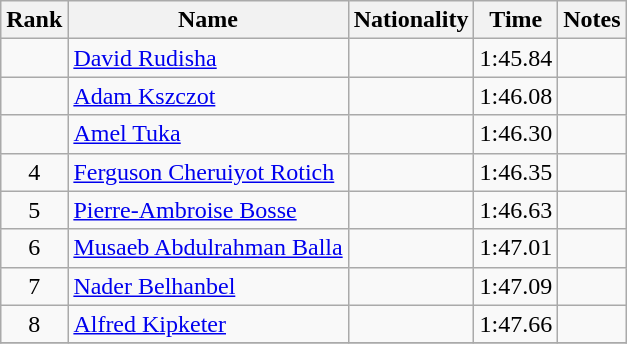<table class="wikitable sortable" style="text-align:center">
<tr>
<th>Rank</th>
<th>Name</th>
<th>Nationality</th>
<th>Time</th>
<th>Notes</th>
</tr>
<tr>
<td></td>
<td align=left><a href='#'>David Rudisha</a></td>
<td align=left></td>
<td>1:45.84</td>
<td></td>
</tr>
<tr>
<td></td>
<td align=left><a href='#'>Adam Kszczot</a></td>
<td align=left></td>
<td>1:46.08</td>
<td></td>
</tr>
<tr>
<td></td>
<td align=left><a href='#'>Amel Tuka</a></td>
<td align=left></td>
<td>1:46.30</td>
<td></td>
</tr>
<tr>
<td>4</td>
<td align=left><a href='#'>Ferguson Cheruiyot Rotich</a></td>
<td align=left></td>
<td>1:46.35</td>
<td></td>
</tr>
<tr>
<td>5</td>
<td align=left><a href='#'>Pierre-Ambroise Bosse</a></td>
<td align=left></td>
<td>1:46.63</td>
<td></td>
</tr>
<tr>
<td>6</td>
<td align=left><a href='#'>Musaeb Abdulrahman Balla</a></td>
<td align=left></td>
<td>1:47.01</td>
<td></td>
</tr>
<tr>
<td>7</td>
<td align=left><a href='#'>Nader Belhanbel</a></td>
<td align=left></td>
<td>1:47.09</td>
<td></td>
</tr>
<tr>
<td>8</td>
<td align=left><a href='#'>Alfred Kipketer</a></td>
<td align=left></td>
<td>1:47.66</td>
<td></td>
</tr>
<tr>
</tr>
</table>
